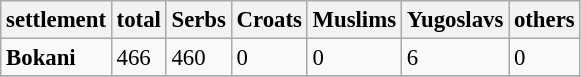<table class="wikitable" style="font-size:95%;">
<tr>
<th>settlement</th>
<th>total</th>
<th>Serbs</th>
<th>Croats</th>
<th>Muslims</th>
<th>Yugoslavs</th>
<th>others</th>
</tr>
<tr>
<td rowspan="1"><strong>Bokani</strong></td>
<td>466</td>
<td>460</td>
<td>0</td>
<td>0</td>
<td>6</td>
<td>0</td>
</tr>
<tr>
</tr>
</table>
